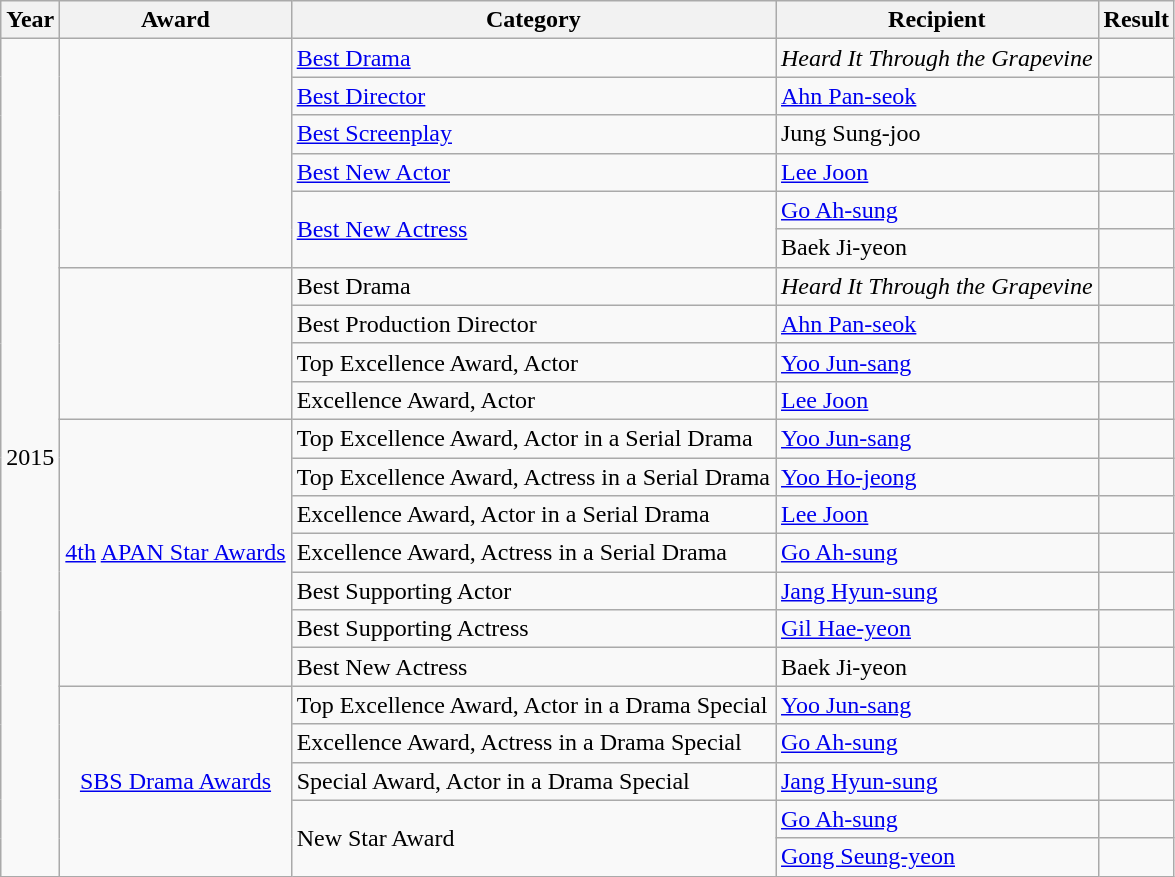<table class="wikitable">
<tr>
<th>Year</th>
<th>Award</th>
<th>Category</th>
<th>Recipient</th>
<th>Result</th>
</tr>
<tr>
<td rowspan=22>2015</td>
<td rowspan=6></td>
<td><a href='#'>Best Drama</a></td>
<td><em>Heard It Through the Grapevine</em></td>
<td></td>
</tr>
<tr>
<td><a href='#'>Best Director</a></td>
<td><a href='#'>Ahn Pan-seok</a></td>
<td></td>
</tr>
<tr>
<td><a href='#'>Best Screenplay</a></td>
<td>Jung Sung-joo</td>
<td></td>
</tr>
<tr>
<td><a href='#'>Best New Actor</a></td>
<td><a href='#'>Lee Joon</a></td>
<td></td>
</tr>
<tr>
<td rowspan=2><a href='#'>Best New Actress</a></td>
<td><a href='#'>Go Ah-sung</a></td>
<td></td>
</tr>
<tr>
<td>Baek Ji-yeon</td>
<td></td>
</tr>
<tr>
<td rowspan=4></td>
<td>Best Drama</td>
<td><em>Heard It Through the Grapevine</em></td>
<td></td>
</tr>
<tr>
<td>Best Production Director</td>
<td><a href='#'>Ahn Pan-seok</a></td>
<td></td>
</tr>
<tr>
<td>Top Excellence Award, Actor</td>
<td><a href='#'>Yoo Jun-sang</a></td>
<td></td>
</tr>
<tr>
<td>Excellence Award, Actor</td>
<td><a href='#'>Lee Joon</a></td>
<td></td>
</tr>
<tr>
<td rowspan=7 align="center"><a href='#'>4th</a> <a href='#'>APAN Star Awards</a></td>
<td>Top Excellence Award, Actor in a Serial Drama</td>
<td><a href='#'>Yoo Jun-sang</a></td>
<td></td>
</tr>
<tr>
<td>Top Excellence Award, Actress in a Serial Drama</td>
<td><a href='#'>Yoo Ho-jeong</a></td>
<td></td>
</tr>
<tr>
<td>Excellence Award, Actor in a Serial Drama</td>
<td><a href='#'>Lee Joon</a></td>
<td></td>
</tr>
<tr>
<td>Excellence Award, Actress in a Serial Drama</td>
<td><a href='#'>Go Ah-sung</a></td>
<td></td>
</tr>
<tr>
<td>Best Supporting Actor</td>
<td><a href='#'>Jang Hyun-sung</a></td>
<td></td>
</tr>
<tr>
<td>Best Supporting Actress</td>
<td><a href='#'>Gil Hae-yeon</a></td>
<td></td>
</tr>
<tr>
<td>Best New Actress</td>
<td>Baek Ji-yeon</td>
<td></td>
</tr>
<tr>
<td rowspan=5 align="center"><a href='#'>SBS Drama Awards</a></td>
<td>Top Excellence Award, Actor in a Drama Special</td>
<td><a href='#'>Yoo Jun-sang</a></td>
<td></td>
</tr>
<tr>
<td>Excellence Award, Actress in a Drama Special</td>
<td><a href='#'>Go Ah-sung</a></td>
<td></td>
</tr>
<tr>
<td>Special Award, Actor in a Drama Special</td>
<td><a href='#'>Jang Hyun-sung</a></td>
<td></td>
</tr>
<tr>
<td rowspan=2>New Star Award</td>
<td><a href='#'>Go Ah-sung</a></td>
<td></td>
</tr>
<tr>
<td><a href='#'>Gong Seung-yeon</a></td>
<td></td>
</tr>
</table>
